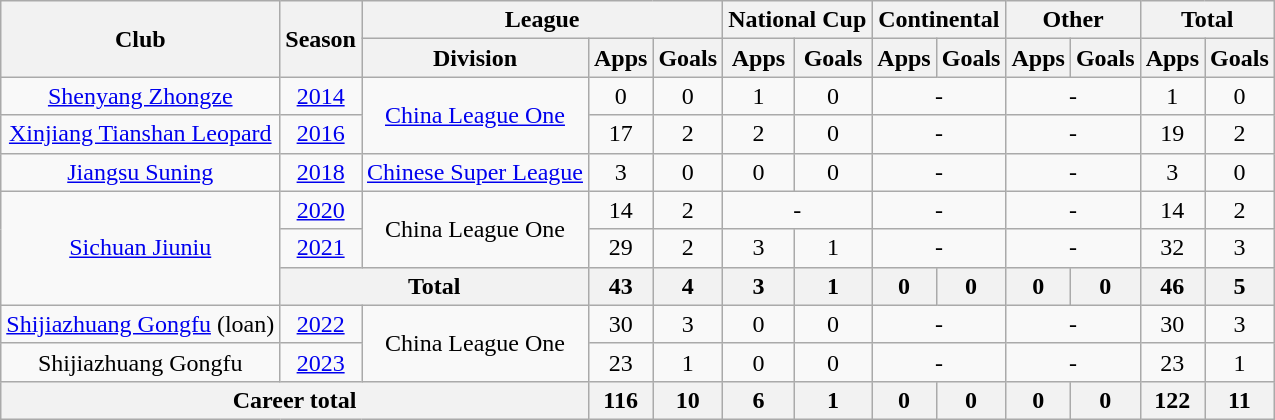<table class="wikitable" style="text-align: center">
<tr>
<th rowspan="2">Club</th>
<th rowspan="2">Season</th>
<th colspan="3">League</th>
<th colspan="2">National Cup</th>
<th colspan="2">Continental</th>
<th colspan="2">Other</th>
<th colspan="2">Total</th>
</tr>
<tr>
<th>Division</th>
<th>Apps</th>
<th>Goals</th>
<th>Apps</th>
<th>Goals</th>
<th>Apps</th>
<th>Goals</th>
<th>Apps</th>
<th>Goals</th>
<th>Apps</th>
<th>Goals</th>
</tr>
<tr>
<td><a href='#'>Shenyang Zhongze</a></td>
<td><a href='#'>2014</a></td>
<td rowspan="2"><a href='#'>China League One</a></td>
<td>0</td>
<td>0</td>
<td>1</td>
<td>0</td>
<td colspan="2">-</td>
<td colspan="2">-</td>
<td>1</td>
<td>0</td>
</tr>
<tr>
<td><a href='#'>Xinjiang Tianshan Leopard</a></td>
<td><a href='#'>2016</a></td>
<td>17</td>
<td>2</td>
<td>2</td>
<td>0</td>
<td colspan="2">-</td>
<td colspan="2">-</td>
<td>19</td>
<td>2</td>
</tr>
<tr>
<td><a href='#'>Jiangsu Suning</a></td>
<td><a href='#'>2018</a></td>
<td><a href='#'>Chinese Super League</a></td>
<td>3</td>
<td>0</td>
<td>0</td>
<td>0</td>
<td colspan="2">-</td>
<td colspan="2">-</td>
<td>3</td>
<td>0</td>
</tr>
<tr>
<td rowspan="3"><a href='#'>Sichuan Jiuniu</a></td>
<td><a href='#'>2020</a></td>
<td rowspan="2">China League One</td>
<td>14</td>
<td>2</td>
<td colspan="2">-</td>
<td colspan="2">-</td>
<td colspan="2">-</td>
<td>14</td>
<td>2</td>
</tr>
<tr>
<td><a href='#'>2021</a></td>
<td>29</td>
<td>2</td>
<td>3</td>
<td>1</td>
<td colspan="2">-</td>
<td colspan="2">-</td>
<td>32</td>
<td>3</td>
</tr>
<tr>
<th colspan=2>Total</th>
<th>43</th>
<th>4</th>
<th>3</th>
<th>1</th>
<th>0</th>
<th>0</th>
<th>0</th>
<th>0</th>
<th>46</th>
<th>5</th>
</tr>
<tr>
<td><a href='#'>Shijiazhuang Gongfu</a> (loan)</td>
<td><a href='#'>2022</a></td>
<td rowspan="2">China League One</td>
<td>30</td>
<td>3</td>
<td>0</td>
<td>0</td>
<td colspan="2">-</td>
<td colspan="2">-</td>
<td>30</td>
<td>3</td>
</tr>
<tr>
<td>Shijiazhuang Gongfu</td>
<td><a href='#'>2023</a></td>
<td>23</td>
<td>1</td>
<td>0</td>
<td>0</td>
<td colspan="2">-</td>
<td colspan="2">-</td>
<td>23</td>
<td>1</td>
</tr>
<tr>
<th colspan=3>Career total</th>
<th>116</th>
<th>10</th>
<th>6</th>
<th>1</th>
<th>0</th>
<th>0</th>
<th>0</th>
<th>0</th>
<th>122</th>
<th>11</th>
</tr>
</table>
